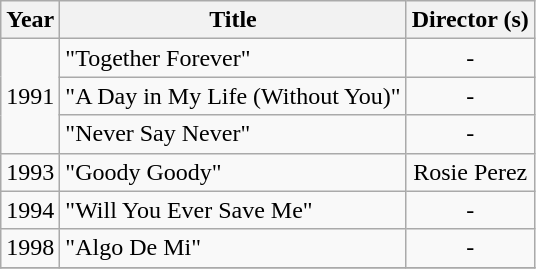<table Class = "wikitable">
<tr>
<th>Year</th>
<th>Title</th>
<th>Director (s)</th>
</tr>
<tr>
<td Rowspan = "3">1991</td>
<td>"Together Forever"</td>
<td Align = "center">-</td>
</tr>
<tr>
<td>"A Day in My Life (Without You)"</td>
<td Align = "center">-</td>
</tr>
<tr>
<td>"Never Say Never"</td>
<td Align = "center">-</td>
</tr>
<tr>
<td Rowspan = "1">1993</td>
<td>"Goody Goody"</td>
<td Align = "center">Rosie Perez</td>
</tr>
<tr>
<td Rowspan = "1">1994</td>
<td>"Will You Ever Save Me"</td>
<td Align = "center">-</td>
</tr>
<tr>
<td Rowspan = "1">1998</td>
<td>"Algo De Mi"</td>
<td Align = "center">-</td>
</tr>
<tr>
</tr>
</table>
